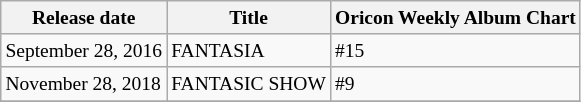<table class="wikitable" style="font-size: small; margin-bottom: 10px;">
<tr>
<th>Release date</th>
<th>Title<br></th>
<th>Oricon Weekly Album Chart</th>
</tr>
<tr>
<td>September 28, 2016</td>
<td>FANTASIA</td>
<td>#15</td>
</tr>
<tr>
<td>November 28, 2018</td>
<td>FANTASIC SHOW</td>
<td>#9</td>
</tr>
<tr>
</tr>
</table>
